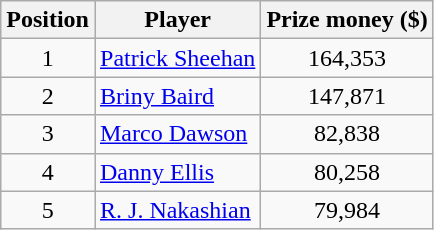<table class="wikitable">
<tr>
<th>Position</th>
<th>Player</th>
<th>Prize money ($)</th>
</tr>
<tr>
<td align=center>1</td>
<td> <a href='#'>Patrick Sheehan</a></td>
<td align=center>164,353</td>
</tr>
<tr>
<td align=center>2</td>
<td> <a href='#'>Briny Baird</a></td>
<td align=center>147,871</td>
</tr>
<tr>
<td align=center>3</td>
<td> <a href='#'>Marco Dawson</a></td>
<td align=center>82,838</td>
</tr>
<tr>
<td align=center>4</td>
<td> <a href='#'>Danny Ellis</a></td>
<td align=center>80,258</td>
</tr>
<tr>
<td align=center>5</td>
<td> <a href='#'>R. J. Nakashian</a></td>
<td align=center>79,984</td>
</tr>
</table>
